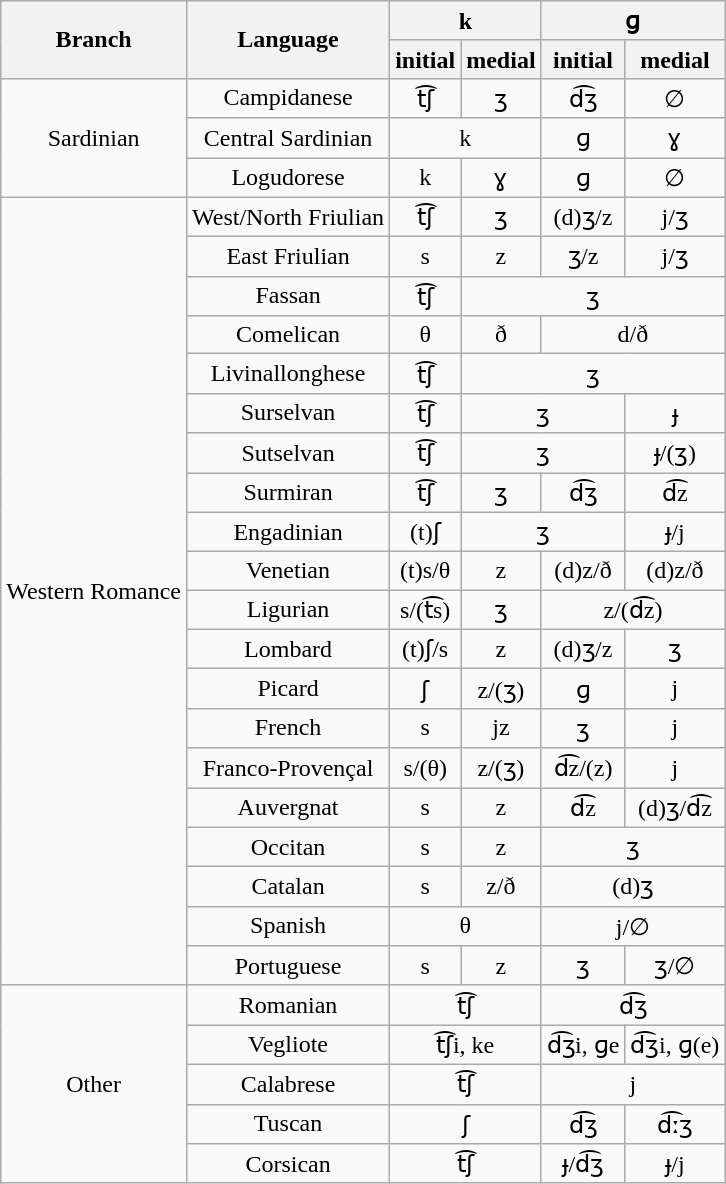<table class="wikitable" style="text-align:center">
<tr>
<th rowspan="2">Branch</th>
<th rowspan="2">Language</th>
<th colspan="2">k</th>
<th colspan="2">ɡ</th>
</tr>
<tr>
<th>initial</th>
<th>medial</th>
<th>initial</th>
<th>medial</th>
</tr>
<tr>
<td rowspan="3">Sardinian</td>
<td>Campidanese</td>
<td>t͡ʃ</td>
<td>ʒ</td>
<td>d͡ʒ</td>
<td>∅</td>
</tr>
<tr>
<td>Central Sardinian</td>
<td colspan="2">k</td>
<td>ɡ</td>
<td>ɣ</td>
</tr>
<tr>
<td>Logudorese</td>
<td>k</td>
<td>ɣ</td>
<td>ɡ</td>
<td>∅</td>
</tr>
<tr>
<td rowspan="20">Western Romance</td>
<td>West/North Friulian</td>
<td>t͡ʃ</td>
<td>ʒ</td>
<td>(d)ʒ/z</td>
<td>j/ʒ</td>
</tr>
<tr>
<td>East Friulian</td>
<td>s</td>
<td>z</td>
<td>ʒ/z</td>
<td>j/ʒ</td>
</tr>
<tr>
<td>Fassan</td>
<td>t͡ʃ</td>
<td colspan="3">ʒ</td>
</tr>
<tr>
<td>Comelican</td>
<td>θ</td>
<td>ð</td>
<td colspan="2">d/ð</td>
</tr>
<tr>
<td>Livinallonghese</td>
<td>t͡ʃ</td>
<td colspan="3">ʒ</td>
</tr>
<tr>
<td>Surselvan</td>
<td>t͡ʃ</td>
<td colspan="2">ʒ</td>
<td>ɟ</td>
</tr>
<tr>
<td>Sutselvan</td>
<td>t͡ʃ</td>
<td colspan="2">ʒ</td>
<td>ɟ/(ʒ)</td>
</tr>
<tr>
<td>Surmiran</td>
<td>t͡ʃ</td>
<td>ʒ</td>
<td>d͡ʒ</td>
<td>d͡z</td>
</tr>
<tr>
<td>Engadinian</td>
<td>(t)ʃ</td>
<td colspan="2">ʒ</td>
<td>ɟ/j</td>
</tr>
<tr>
<td>Venetian</td>
<td>(t)s/θ</td>
<td>z</td>
<td>(d)z/ð</td>
<td>(d)z/ð</td>
</tr>
<tr>
<td>Ligurian</td>
<td>s/(t͡s)</td>
<td>ʒ</td>
<td colspan="2">z/(d͡z)</td>
</tr>
<tr>
<td>Lombard</td>
<td>(t)ʃ/s</td>
<td>z</td>
<td>(d)ʒ/z</td>
<td>ʒ</td>
</tr>
<tr>
<td>Picard</td>
<td>ʃ</td>
<td>z/(ʒ)</td>
<td>ɡ</td>
<td>j</td>
</tr>
<tr>
<td>French</td>
<td>s</td>
<td>jz</td>
<td>ʒ</td>
<td>j</td>
</tr>
<tr>
<td>Franco-Provençal</td>
<td>s/(θ)</td>
<td>z/(ʒ)</td>
<td>d͡z/(z)</td>
<td>j</td>
</tr>
<tr>
<td>Auvergnat</td>
<td>s</td>
<td>z</td>
<td>d͡z</td>
<td>(d)ʒ/d͡z</td>
</tr>
<tr>
<td>Occitan</td>
<td>s</td>
<td>z</td>
<td colspan="2">ʒ</td>
</tr>
<tr>
<td>Catalan</td>
<td>s</td>
<td>z/ð</td>
<td colspan="2">(d)ʒ</td>
</tr>
<tr>
<td>Spanish</td>
<td colspan="2">θ</td>
<td colspan="2">j/∅</td>
</tr>
<tr>
<td>Portuguese</td>
<td>s</td>
<td>z</td>
<td>ʒ</td>
<td>ʒ/∅</td>
</tr>
<tr>
<td rowspan="5">Other</td>
<td>Romanian</td>
<td colspan="2">t͡ʃ</td>
<td colspan="2">d͡ʒ</td>
</tr>
<tr>
<td>Vegliote</td>
<td colspan="2">t͡ʃi, ke</td>
<td>d͡ʒi, ɡe</td>
<td>d͡ʒi, ɡ(e)</td>
</tr>
<tr>
<td>Calabrese</td>
<td colspan="2">t͡ʃ</td>
<td colspan="2">j</td>
</tr>
<tr>
<td>Tuscan</td>
<td colspan="2">ʃ</td>
<td>d͡ʒ</td>
<td>d͡ːʒ</td>
</tr>
<tr>
<td>Corsican</td>
<td colspan="2">t͡ʃ</td>
<td>ɟ/d͡ʒ</td>
<td>ɟ/j</td>
</tr>
</table>
